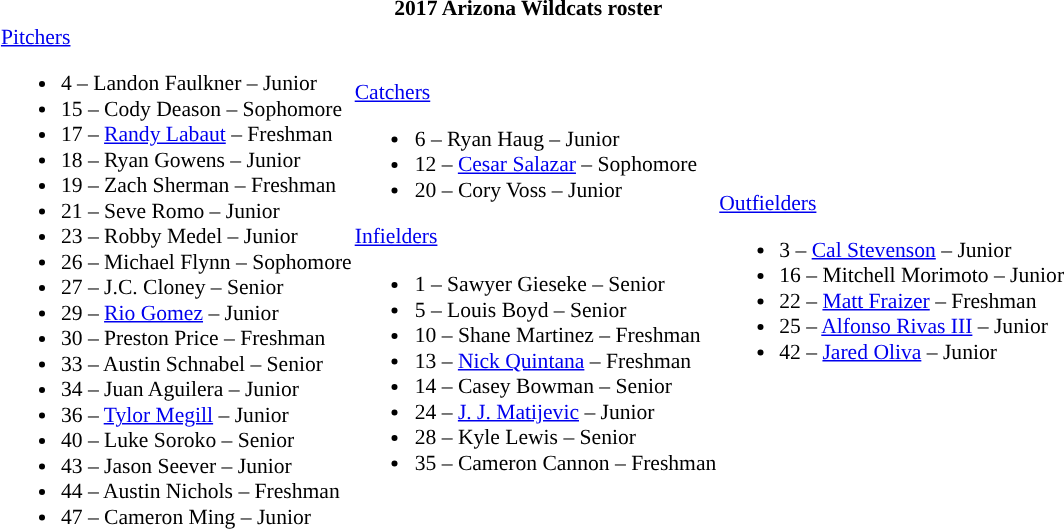<table class="toccolours" style="border-collapse:collapse; font-size:90%;">
<tr>
<th colspan="8">2017 Arizona Wildcats roster</th>
</tr>
<tr>
<td width="03"> </td>
<td><a href='#'>Pitchers</a><br><ul><li>4 – Landon Faulkner – Junior</li><li>15 – Cody Deason – Sophomore</li><li>17 – <a href='#'>Randy Labaut</a> – Freshman</li><li>18 – Ryan Gowens – Junior</li><li>19 – Zach Sherman – Freshman</li><li>21 – Seve Romo – Junior</li><li>23 – Robby Medel – Junior</li><li>26 – Michael Flynn – Sophomore</li><li>27 – J.C. Cloney – Senior</li><li>29 – <a href='#'>Rio Gomez</a> – Junior</li><li>30 – Preston Price – Freshman</li><li>33 – Austin Schnabel – Senior</li><li>34 – Juan Aguilera – Junior</li><li>36 – <a href='#'>Tylor Megill</a> – Junior</li><li>40 – Luke Soroko – Senior</li><li>43 – Jason Seever – Junior</li><li>44 – Austin Nichols – Freshman</li><li>47 – Cameron Ming – Junior</li></ul></td>
<td><a href='#'>Catchers</a><br><ul><li>6 – Ryan Haug – Junior</li><li>12 – <a href='#'>Cesar Salazar</a> – Sophomore</li><li>20 – Cory Voss – Junior</li></ul><a href='#'>Infielders</a><ul><li>1 – Sawyer Gieseke – Senior</li><li>5 – Louis Boyd – Senior</li><li>10 – Shane Martinez – Freshman</li><li>13 – <a href='#'>Nick Quintana</a> – Freshman</li><li>14 – Casey Bowman – Senior</li><li>24 – <a href='#'>J. J. Matijevic</a> – Junior</li><li>28 – Kyle Lewis – Senior</li><li>35 – Cameron Cannon – Freshman</li></ul></td>
<td><a href='#'>Outfielders</a><br><ul><li>3 – <a href='#'>Cal Stevenson</a> – Junior</li><li>16 – Mitchell Morimoto – Junior</li><li>22 – <a href='#'>Matt Fraizer</a> – Freshman</li><li>25 – <a href='#'>Alfonso Rivas III</a> – Junior</li><li>42 – <a href='#'>Jared Oliva</a> – Junior</li></ul></td>
</tr>
</table>
